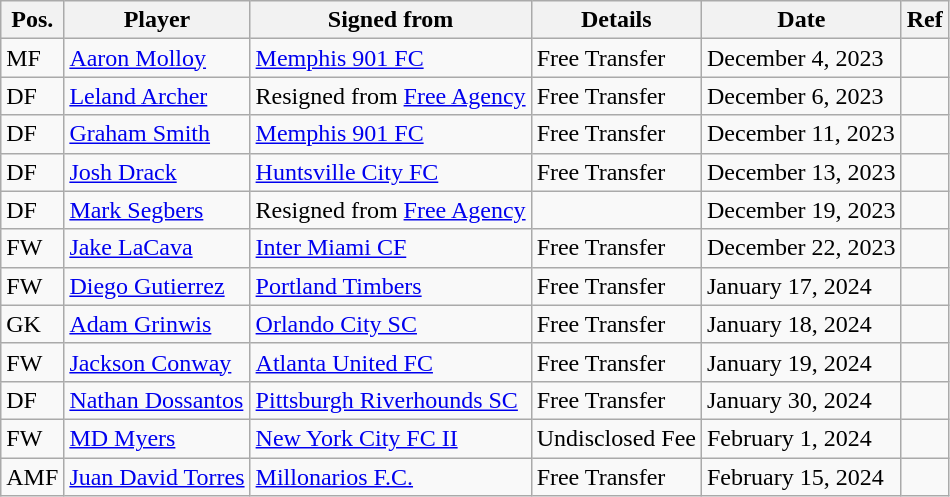<table class="wikitable">
<tr>
<th>Pos.</th>
<th>Player</th>
<th>Signed from</th>
<th>Details</th>
<th>Date</th>
<th>Ref</th>
</tr>
<tr>
<td>MF</td>
<td><a href='#'>Aaron Molloy</a></td>
<td><a href='#'>Memphis 901 FC</a></td>
<td>Free Transfer</td>
<td>December 4, 2023</td>
<td></td>
</tr>
<tr>
<td>DF</td>
<td><a href='#'>Leland Archer</a></td>
<td>Resigned from <a href='#'>Free Agency</a></td>
<td>Free Transfer</td>
<td>December 6, 2023</td>
<td></td>
</tr>
<tr>
<td>DF</td>
<td><a href='#'>Graham Smith</a></td>
<td><a href='#'>Memphis 901 FC</a></td>
<td>Free Transfer</td>
<td>December 11, 2023</td>
<td></td>
</tr>
<tr>
<td>DF</td>
<td><a href='#'>Josh Drack</a></td>
<td><a href='#'>Huntsville City FC</a></td>
<td>Free Transfer</td>
<td>December 13, 2023</td>
<td></td>
</tr>
<tr>
<td>DF</td>
<td><a href='#'>Mark Segbers</a></td>
<td>Resigned from <a href='#'>Free Agency</a></td>
<td></td>
<td>December 19, 2023</td>
<td></td>
</tr>
<tr>
<td>FW</td>
<td><a href='#'>Jake LaCava</a></td>
<td><a href='#'>Inter Miami CF</a></td>
<td>Free Transfer</td>
<td>December 22, 2023</td>
<td></td>
</tr>
<tr>
<td>FW</td>
<td><a href='#'>Diego Gutierrez</a></td>
<td><a href='#'>Portland Timbers</a></td>
<td>Free Transfer</td>
<td>January 17, 2024</td>
<td></td>
</tr>
<tr>
<td>GK</td>
<td><a href='#'>Adam Grinwis</a></td>
<td><a href='#'>Orlando City SC</a></td>
<td>Free Transfer</td>
<td>January 18, 2024</td>
<td></td>
</tr>
<tr>
<td>FW</td>
<td><a href='#'>Jackson Conway</a></td>
<td><a href='#'>Atlanta United FC</a></td>
<td>Free Transfer</td>
<td>January 19, 2024</td>
<td></td>
</tr>
<tr>
<td>DF</td>
<td><a href='#'>Nathan Dossantos</a></td>
<td><a href='#'>Pittsburgh Riverhounds SC</a></td>
<td>Free Transfer</td>
<td>January 30, 2024</td>
<td></td>
</tr>
<tr>
<td>FW</td>
<td><a href='#'>MD Myers</a></td>
<td><a href='#'>New York City FC II</a></td>
<td>Undisclosed Fee</td>
<td>February 1, 2024</td>
<td></td>
</tr>
<tr>
<td>AMF</td>
<td><a href='#'>Juan David Torres</a></td>
<td><a href='#'>Millonarios F.C.</a></td>
<td>Free Transfer</td>
<td>February 15, 2024</td>
<td></td>
</tr>
</table>
